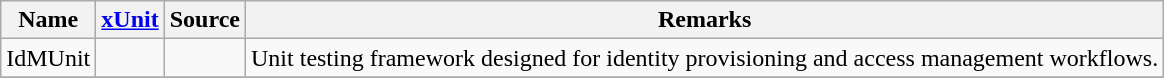<table class="wikitable sortable">
<tr>
<th>Name</th>
<th><a href='#'>xUnit</a></th>
<th>Source</th>
<th>Remarks</th>
</tr>
<tr>
<td>IdMUnit</td>
<td></td>
<td></td>
<td>Unit testing framework designed for identity provisioning and access management workflows.</td>
</tr>
<tr 1>
</tr>
</table>
